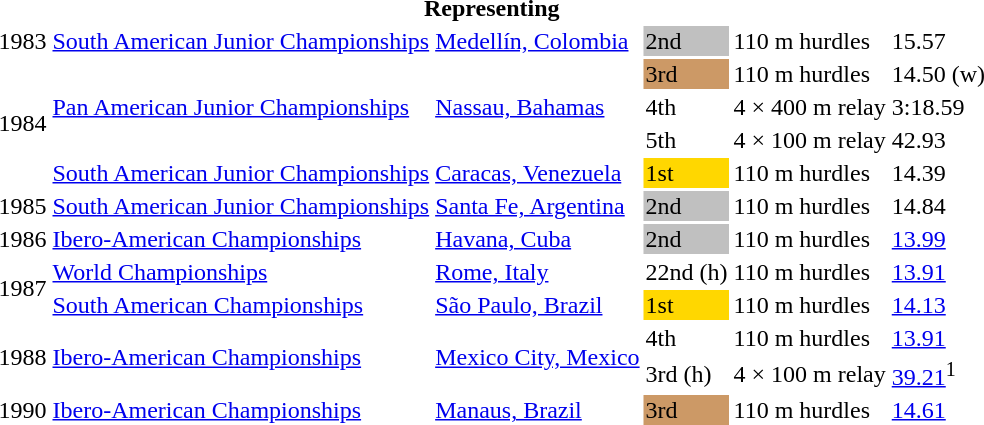<table>
<tr>
<th colspan=6>Representing </th>
</tr>
<tr>
<td>1983</td>
<td><a href='#'>South American Junior Championships</a></td>
<td><a href='#'>Medellín, Colombia</a></td>
<td bgcolor=silver>2nd</td>
<td>110 m hurdles</td>
<td>15.57</td>
</tr>
<tr>
<td rowspan=4>1984</td>
<td rowspan=3><a href='#'>Pan American Junior Championships</a></td>
<td rowspan=3><a href='#'>Nassau, Bahamas</a></td>
<td bgcolor=cc9966>3rd</td>
<td>110 m hurdles</td>
<td>14.50 (w)</td>
</tr>
<tr>
<td>4th</td>
<td>4 × 400 m relay</td>
<td>3:18.59</td>
</tr>
<tr>
<td>5th</td>
<td>4 × 100 m relay</td>
<td>42.93</td>
</tr>
<tr>
<td><a href='#'>South American Junior Championships</a></td>
<td><a href='#'>Caracas, Venezuela</a></td>
<td bgcolor=gold>1st</td>
<td>110 m hurdles</td>
<td>14.39</td>
</tr>
<tr>
<td>1985</td>
<td><a href='#'>South American Junior Championships</a></td>
<td><a href='#'>Santa Fe, Argentina</a></td>
<td bgcolor=silver>2nd</td>
<td>110 m hurdles</td>
<td>14.84</td>
</tr>
<tr>
<td>1986</td>
<td><a href='#'>Ibero-American Championships</a></td>
<td><a href='#'>Havana, Cuba</a></td>
<td bgcolor=silver>2nd</td>
<td>110 m hurdles</td>
<td><a href='#'>13.99</a></td>
</tr>
<tr>
<td rowspan=2>1987</td>
<td><a href='#'>World Championships</a></td>
<td><a href='#'>Rome, Italy</a></td>
<td>22nd (h)</td>
<td>110 m hurdles</td>
<td><a href='#'>13.91</a></td>
</tr>
<tr>
<td><a href='#'>South American Championships</a></td>
<td><a href='#'>São Paulo, Brazil</a></td>
<td bgcolor=gold>1st</td>
<td>110 m hurdles</td>
<td><a href='#'>14.13</a></td>
</tr>
<tr>
<td rowspan=2>1988</td>
<td rowspan=2><a href='#'>Ibero-American Championships</a></td>
<td rowspan=2><a href='#'>Mexico City, Mexico</a></td>
<td>4th</td>
<td>110 m hurdles</td>
<td><a href='#'>13.91</a></td>
</tr>
<tr>
<td>3rd (h)</td>
<td>4 × 100 m relay</td>
<td><a href='#'>39.21</a><sup>1</sup></td>
</tr>
<tr>
<td>1990</td>
<td><a href='#'>Ibero-American Championships</a></td>
<td><a href='#'>Manaus, Brazil</a></td>
<td bgcolor=cc9966>3rd</td>
<td>110 m hurdles</td>
<td><a href='#'>14.61</a></td>
</tr>
</table>
